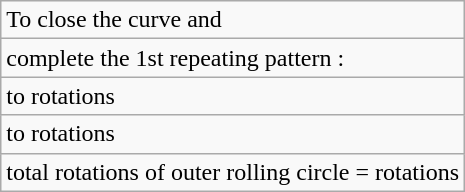<table class="wikitable">
<tr>
<td>To close the curve and</td>
</tr>
<tr>
<td>complete the 1st  repeating pattern :</td>
</tr>
<tr>
<td> to  rotations</td>
</tr>
<tr>
<td> to   rotations</td>
</tr>
<tr>
<td>total rotations of  outer rolling circle =  rotations</td>
</tr>
</table>
